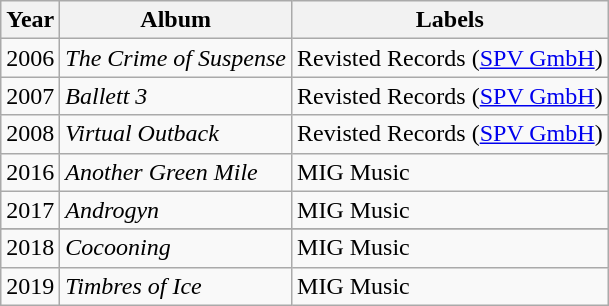<table class="wikitable">
<tr>
<th>Year</th>
<th>Album</th>
<th>Labels</th>
</tr>
<tr>
<td>2006</td>
<td><em>The Crime of Suspense</em></td>
<td>Revisted Records (<a href='#'>SPV GmbH</a>)</td>
</tr>
<tr>
<td>2007</td>
<td><em>Ballett 3</em></td>
<td>Revisted Records (<a href='#'>SPV GmbH</a>)</td>
</tr>
<tr>
<td>2008</td>
<td><em>Virtual Outback</em></td>
<td>Revisted Records (<a href='#'>SPV GmbH</a>)</td>
</tr>
<tr>
<td>2016</td>
<td><em>Another Green Mile</em></td>
<td>MIG Music</td>
</tr>
<tr>
<td>2017</td>
<td><em>Androgyn</em></td>
<td>MIG Music</td>
</tr>
<tr>
</tr>
<tr>
<td>2018</td>
<td><em>Cocooning</em></td>
<td>MIG Music</td>
</tr>
<tr>
<td>2019</td>
<td><em>Timbres of Ice</em></td>
<td>MIG Music</td>
</tr>
</table>
